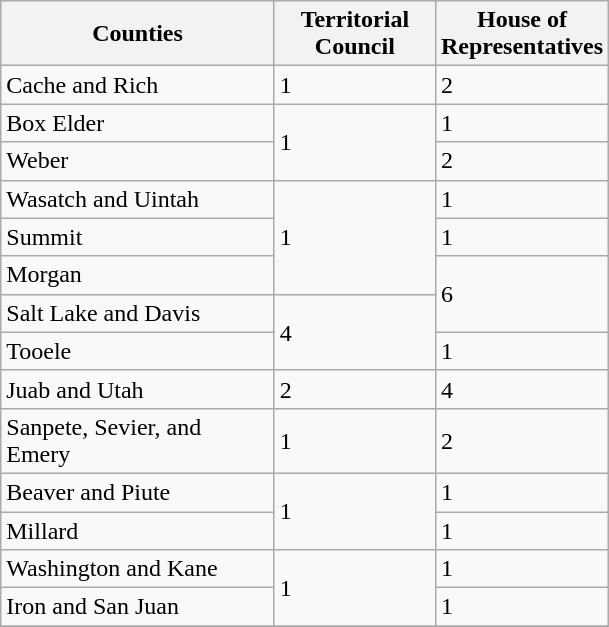<table class="wikitable col1left col2center col3center">
<tr>
<th scope="col" style="width: 175px;">Counties</th>
<th scope="col" style="width: 100px;">Territorial Council</th>
<th scope="col" style="width: 100px;">House of Representatives</th>
</tr>
<tr>
<td>Cache and Rich</td>
<td>1</td>
<td>2</td>
</tr>
<tr>
<td>Box Elder</td>
<td rowspan=2>1</td>
<td>1</td>
</tr>
<tr>
<td>Weber</td>
<td>2</td>
</tr>
<tr>
<td>Wasatch and Uintah</td>
<td rowspan=3>1</td>
<td>1</td>
</tr>
<tr>
<td>Summit</td>
<td>1</td>
</tr>
<tr>
<td>Morgan</td>
<td rowspan=2>6</td>
</tr>
<tr>
<td>Salt Lake and Davis</td>
<td rowspan=2>4</td>
</tr>
<tr>
<td>Tooele</td>
<td>1</td>
</tr>
<tr>
<td>Juab and Utah</td>
<td>2</td>
<td>4</td>
</tr>
<tr>
<td>Sanpete, Sevier, and Emery</td>
<td>1</td>
<td>2</td>
</tr>
<tr>
<td>Beaver and Piute</td>
<td rowspan=2>1</td>
<td>1</td>
</tr>
<tr>
<td>Millard</td>
<td>1</td>
</tr>
<tr>
<td>Washington and Kane</td>
<td rowspan=2>1</td>
<td>1</td>
</tr>
<tr>
<td>Iron and San Juan</td>
<td>1</td>
</tr>
<tr>
</tr>
</table>
